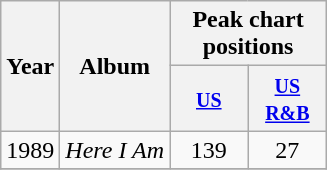<table class="wikitable">
<tr>
<th scope="col" rowspan="2">Year</th>
<th scope="col" rowspan="2">Album</th>
<th scope="col" colspan="2">Peak chart positions</th>
</tr>
<tr>
<th style="width:45px;"><small><a href='#'>US</a></small><br></th>
<th style="width:45px;"><small><a href='#'>US R&B</a></small><br></th>
</tr>
<tr>
<td>1989</td>
<td><em>Here I Am</em></td>
<td align=center>139</td>
<td align=center>27</td>
</tr>
<tr>
</tr>
</table>
